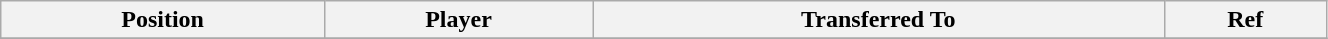<table class="wikitable sortable" style="width:70%; text-align:center; font-size:100%; text-align:left;">
<tr>
<th>Position</th>
<th>Player</th>
<th>Transferred To</th>
<th>Ref</th>
</tr>
<tr>
</tr>
</table>
